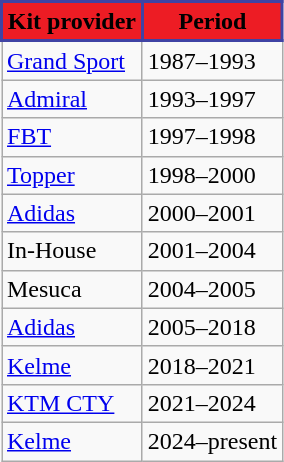<table class="wikitable">
<tr>
<th style="background:#ED1C24;border: 2px solid #3F43A4;"><span>Kit provider</span></th>
<th style="background:#ED1C24;border: 2px solid #3F43A4;"><span>Period</span></th>
</tr>
<tr>
<td> <a href='#'>Grand Sport</a></td>
<td>1987–1993</td>
</tr>
<tr>
<td> <a href='#'>Admiral</a></td>
<td>1993–1997</td>
</tr>
<tr>
<td> <a href='#'>FBT</a></td>
<td>1997–1998</td>
</tr>
<tr>
<td> <a href='#'>Topper</a></td>
<td>1998–2000</td>
</tr>
<tr>
<td> <a href='#'>Adidas</a></td>
<td>2000–2001</td>
</tr>
<tr>
<td> In-House</td>
<td>2001–2004</td>
</tr>
<tr>
<td> Mesuca</td>
<td>2004–2005</td>
</tr>
<tr>
<td> <a href='#'>Adidas</a></td>
<td>2005–2018</td>
</tr>
<tr>
<td> <a href='#'>Kelme</a></td>
<td>2018–2021</td>
</tr>
<tr>
<td> <a href='#'>KTM CTY</a></td>
<td>2021–2024</td>
</tr>
<tr>
<td> <a href='#'>Kelme</a></td>
<td>2024–present</td>
</tr>
</table>
